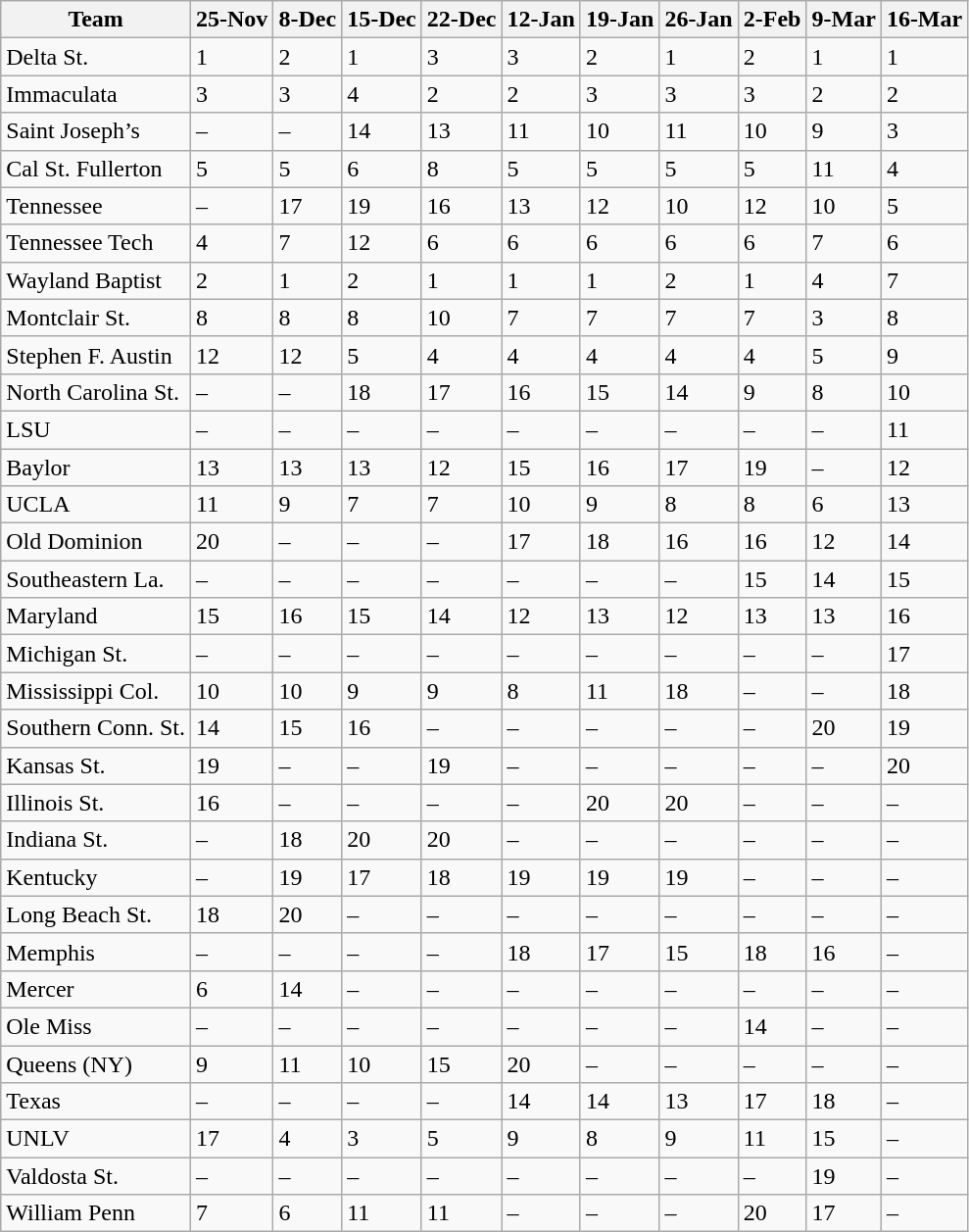<table class="wikitable sortable">
<tr>
<th>Team</th>
<th>25-Nov</th>
<th>8-Dec</th>
<th>15-Dec</th>
<th>22-Dec</th>
<th>12-Jan</th>
<th>19-Jan</th>
<th>26-Jan</th>
<th>2-Feb</th>
<th>9-Mar</th>
<th>16-Mar</th>
</tr>
<tr>
<td>Delta St.</td>
<td>1</td>
<td>2</td>
<td>1</td>
<td>3</td>
<td>3</td>
<td>2</td>
<td>1</td>
<td>2</td>
<td>1</td>
<td>1</td>
</tr>
<tr>
<td>Immaculata</td>
<td>3</td>
<td>3</td>
<td>4</td>
<td>2</td>
<td>2</td>
<td>3</td>
<td>3</td>
<td>3</td>
<td>2</td>
<td>2</td>
</tr>
<tr>
<td>Saint Joseph’s</td>
<td data-sort-value=99>–</td>
<td data-sort-value=99>–</td>
<td>14</td>
<td>13</td>
<td>11</td>
<td>10</td>
<td>11</td>
<td>10</td>
<td>9</td>
<td>3</td>
</tr>
<tr>
<td>Cal St. Fullerton</td>
<td>5</td>
<td>5</td>
<td>6</td>
<td>8</td>
<td>5</td>
<td>5</td>
<td>5</td>
<td>5</td>
<td>11</td>
<td>4</td>
</tr>
<tr>
<td>Tennessee</td>
<td data-sort-value=99>–</td>
<td>17</td>
<td>19</td>
<td>16</td>
<td>13</td>
<td>12</td>
<td>10</td>
<td>12</td>
<td>10</td>
<td>5</td>
</tr>
<tr>
<td>Tennessee Tech</td>
<td>4</td>
<td>7</td>
<td>12</td>
<td>6</td>
<td>6</td>
<td>6</td>
<td>6</td>
<td>6</td>
<td>7</td>
<td>6</td>
</tr>
<tr>
<td>Wayland Baptist</td>
<td>2</td>
<td>1</td>
<td>2</td>
<td>1</td>
<td>1</td>
<td>1</td>
<td>2</td>
<td>1</td>
<td>4</td>
<td>7</td>
</tr>
<tr>
<td>Montclair St.</td>
<td>8</td>
<td>8</td>
<td>8</td>
<td>10</td>
<td>7</td>
<td>7</td>
<td>7</td>
<td>7</td>
<td>3</td>
<td>8</td>
</tr>
<tr>
<td>Stephen F. Austin</td>
<td>12</td>
<td>12</td>
<td>5</td>
<td>4</td>
<td>4</td>
<td>4</td>
<td>4</td>
<td>4</td>
<td>5</td>
<td>9</td>
</tr>
<tr>
<td>North Carolina St.</td>
<td data-sort-value=99>–</td>
<td data-sort-value=99>–</td>
<td>18</td>
<td>17</td>
<td>16</td>
<td>15</td>
<td>14</td>
<td>9</td>
<td>8</td>
<td>10</td>
</tr>
<tr>
<td>LSU</td>
<td data-sort-value=99>–</td>
<td data-sort-value=99>–</td>
<td data-sort-value=99>–</td>
<td data-sort-value=99>–</td>
<td data-sort-value=99>–</td>
<td data-sort-value=99>–</td>
<td data-sort-value=99>–</td>
<td data-sort-value=99>–</td>
<td data-sort-value=99>–</td>
<td>11</td>
</tr>
<tr>
<td>Baylor</td>
<td>13</td>
<td>13</td>
<td>13</td>
<td>12</td>
<td>15</td>
<td>16</td>
<td>17</td>
<td>19</td>
<td data-sort-value=99>–</td>
<td>12</td>
</tr>
<tr>
<td>UCLA</td>
<td>11</td>
<td>9</td>
<td>7</td>
<td>7</td>
<td>10</td>
<td>9</td>
<td>8</td>
<td>8</td>
<td>6</td>
<td>13</td>
</tr>
<tr>
<td>Old Dominion</td>
<td>20</td>
<td data-sort-value=99>–</td>
<td data-sort-value=99>–</td>
<td data-sort-value=99>–</td>
<td>17</td>
<td>18</td>
<td>16</td>
<td>16</td>
<td>12</td>
<td>14</td>
</tr>
<tr>
<td>Southeastern La.</td>
<td data-sort-value=99>–</td>
<td data-sort-value=99>–</td>
<td data-sort-value=99>–</td>
<td data-sort-value=99>–</td>
<td data-sort-value=99>–</td>
<td data-sort-value=99>–</td>
<td data-sort-value=99>–</td>
<td>15</td>
<td>14</td>
<td>15</td>
</tr>
<tr>
<td>Maryland</td>
<td>15</td>
<td>16</td>
<td>15</td>
<td>14</td>
<td>12</td>
<td>13</td>
<td>12</td>
<td>13</td>
<td>13</td>
<td>16</td>
</tr>
<tr>
<td>Michigan St.</td>
<td data-sort-value=99>–</td>
<td data-sort-value=99>–</td>
<td data-sort-value=99>–</td>
<td data-sort-value=99>–</td>
<td data-sort-value=99>–</td>
<td data-sort-value=99>–</td>
<td data-sort-value=99>–</td>
<td data-sort-value=99>–</td>
<td data-sort-value=99>–</td>
<td>17</td>
</tr>
<tr>
<td>Mississippi Col.</td>
<td>10</td>
<td>10</td>
<td>9</td>
<td>9</td>
<td>8</td>
<td>11</td>
<td>18</td>
<td data-sort-value=99>–</td>
<td data-sort-value=99>–</td>
<td>18</td>
</tr>
<tr>
<td>Southern Conn. St.</td>
<td>14</td>
<td>15</td>
<td>16</td>
<td data-sort-value=99>–</td>
<td data-sort-value=99>–</td>
<td data-sort-value=99>–</td>
<td data-sort-value=99>–</td>
<td data-sort-value=99>–</td>
<td>20</td>
<td>19</td>
</tr>
<tr>
<td>Kansas St.</td>
<td>19</td>
<td data-sort-value=99>–</td>
<td data-sort-value=99>–</td>
<td>19</td>
<td data-sort-value=99>–</td>
<td data-sort-value=99>–</td>
<td data-sort-value=99>–</td>
<td data-sort-value=99>–</td>
<td data-sort-value=99>–</td>
<td>20</td>
</tr>
<tr>
<td>Illinois St.</td>
<td>16</td>
<td data-sort-value=99>–</td>
<td data-sort-value=99>–</td>
<td data-sort-value=99>–</td>
<td data-sort-value=99>–</td>
<td>20</td>
<td>20</td>
<td data-sort-value=99>–</td>
<td data-sort-value=99>–</td>
<td data-sort-value=99>–</td>
</tr>
<tr>
<td>Indiana St.</td>
<td data-sort-value=99>–</td>
<td>18</td>
<td>20</td>
<td>20</td>
<td data-sort-value=99>–</td>
<td data-sort-value=99>–</td>
<td data-sort-value=99>–</td>
<td data-sort-value=99>–</td>
<td data-sort-value=99>–</td>
<td data-sort-value=99>–</td>
</tr>
<tr>
<td>Kentucky</td>
<td data-sort-value=99>–</td>
<td>19</td>
<td>17</td>
<td>18</td>
<td>19</td>
<td>19</td>
<td>19</td>
<td data-sort-value=99>–</td>
<td data-sort-value=99>–</td>
<td data-sort-value=99>–</td>
</tr>
<tr>
<td>Long Beach St.</td>
<td>18</td>
<td>20</td>
<td data-sort-value=99>–</td>
<td data-sort-value=99>–</td>
<td data-sort-value=99>–</td>
<td data-sort-value=99>–</td>
<td data-sort-value=99>–</td>
<td data-sort-value=99>–</td>
<td data-sort-value=99>–</td>
<td data-sort-value=99>–</td>
</tr>
<tr>
<td>Memphis</td>
<td data-sort-value=99>–</td>
<td data-sort-value=99>–</td>
<td data-sort-value=99>–</td>
<td data-sort-value=99>–</td>
<td>18</td>
<td>17</td>
<td>15</td>
<td>18</td>
<td>16</td>
<td data-sort-value=99>–</td>
</tr>
<tr>
<td>Mercer</td>
<td>6</td>
<td>14</td>
<td data-sort-value=99>–</td>
<td data-sort-value=99>–</td>
<td data-sort-value=99>–</td>
<td data-sort-value=99>–</td>
<td data-sort-value=99>–</td>
<td data-sort-value=99>–</td>
<td data-sort-value=99>–</td>
<td data-sort-value=99>–</td>
</tr>
<tr>
<td>Ole Miss</td>
<td data-sort-value=99>–</td>
<td data-sort-value=99>–</td>
<td data-sort-value=99>–</td>
<td data-sort-value=99>–</td>
<td data-sort-value=99>–</td>
<td data-sort-value=99>–</td>
<td data-sort-value=99>–</td>
<td>14</td>
<td data-sort-value=99>–</td>
<td data-sort-value=99>–</td>
</tr>
<tr>
<td>Queens (NY)</td>
<td>9</td>
<td>11</td>
<td>10</td>
<td>15</td>
<td>20</td>
<td data-sort-value=99>–</td>
<td data-sort-value=99>–</td>
<td data-sort-value=99>–</td>
<td data-sort-value=99>–</td>
<td data-sort-value=99>–</td>
</tr>
<tr>
<td>Texas</td>
<td data-sort-value=99>–</td>
<td data-sort-value=99>–</td>
<td data-sort-value=99>–</td>
<td data-sort-value=99>–</td>
<td>14</td>
<td>14</td>
<td>13</td>
<td>17</td>
<td>18</td>
<td data-sort-value=99>–</td>
</tr>
<tr>
<td>UNLV</td>
<td>17</td>
<td>4</td>
<td>3</td>
<td>5</td>
<td>9</td>
<td>8</td>
<td>9</td>
<td>11</td>
<td>15</td>
<td data-sort-value=99>–</td>
</tr>
<tr>
<td>Valdosta St.</td>
<td data-sort-value=99>–</td>
<td data-sort-value=99>–</td>
<td data-sort-value=99>–</td>
<td data-sort-value=99>–</td>
<td data-sort-value=99>–</td>
<td data-sort-value=99>–</td>
<td data-sort-value=99>–</td>
<td data-sort-value=99>–</td>
<td>19</td>
<td data-sort-value=99>–</td>
</tr>
<tr>
<td>William Penn</td>
<td>7</td>
<td>6</td>
<td>11</td>
<td>11</td>
<td data-sort-value=99>–</td>
<td data-sort-value=99>–</td>
<td data-sort-value=99>–</td>
<td>20</td>
<td>17</td>
<td data-sort-value=99>–</td>
</tr>
</table>
